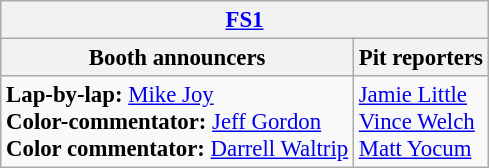<table class="wikitable" style="font-size: 95%">
<tr>
<th colspan="2"><a href='#'>FS1</a></th>
</tr>
<tr>
<th>Booth announcers</th>
<th>Pit reporters</th>
</tr>
<tr>
<td><strong>Lap-by-lap:</strong> <a href='#'>Mike Joy</a><br><strong>Color-commentator:</strong> <a href='#'>Jeff Gordon</a><br><strong>Color commentator:</strong> <a href='#'>Darrell Waltrip</a></td>
<td><a href='#'>Jamie Little</a><br><a href='#'>Vince Welch</a><br><a href='#'>Matt Yocum</a></td>
</tr>
</table>
